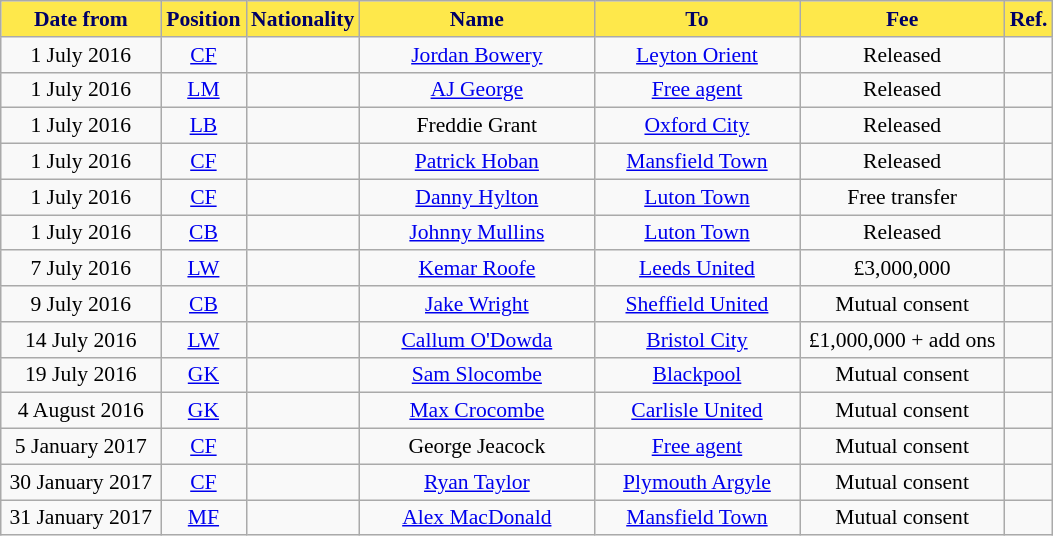<table class="wikitable"  style="text-align:center; font-size:90%; ">
<tr>
<th style="background:#FEE84B; color:#000066; width:100px;">Date from</th>
<th style="background:#FEE84B; color:#000066; width:50px;">Position</th>
<th style="background:#FEE84B; color:#000066; width:50px;">Nationality</th>
<th style="background:#FEE84B; color:#000066; width:150px;">Name</th>
<th style="background:#FEE84B; color:#000066; width:130px;">To</th>
<th style="background:#FEE84B; color:#000066; width:130px;">Fee</th>
<th style="background:#FEE84B; color:#000066; width:25px;">Ref.</th>
</tr>
<tr>
<td>1 July 2016</td>
<td><a href='#'>CF</a></td>
<td></td>
<td><a href='#'>Jordan Bowery</a></td>
<td><a href='#'>Leyton Orient</a></td>
<td>Released</td>
<td></td>
</tr>
<tr>
<td>1 July 2016</td>
<td><a href='#'>LM</a></td>
<td></td>
<td><a href='#'>AJ George</a></td>
<td><a href='#'>Free agent</a></td>
<td>Released</td>
<td></td>
</tr>
<tr>
<td>1 July 2016</td>
<td><a href='#'>LB</a></td>
<td></td>
<td>Freddie Grant</td>
<td><a href='#'>Oxford City</a></td>
<td>Released</td>
<td></td>
</tr>
<tr>
<td>1 July 2016</td>
<td><a href='#'>CF</a></td>
<td></td>
<td><a href='#'>Patrick Hoban</a></td>
<td><a href='#'>Mansfield Town</a></td>
<td>Released</td>
<td></td>
</tr>
<tr>
<td>1 July 2016</td>
<td><a href='#'>CF</a></td>
<td></td>
<td><a href='#'>Danny Hylton</a></td>
<td><a href='#'>Luton Town</a></td>
<td>Free transfer</td>
<td></td>
</tr>
<tr>
<td>1 July 2016</td>
<td><a href='#'>CB</a></td>
<td></td>
<td><a href='#'>Johnny Mullins</a></td>
<td><a href='#'>Luton Town</a></td>
<td>Released</td>
<td></td>
</tr>
<tr>
<td>7 July 2016</td>
<td><a href='#'>LW</a></td>
<td></td>
<td><a href='#'>Kemar Roofe</a></td>
<td><a href='#'>Leeds United</a></td>
<td>£3,000,000</td>
<td></td>
</tr>
<tr>
<td>9 July 2016</td>
<td><a href='#'>CB</a></td>
<td></td>
<td><a href='#'>Jake Wright</a></td>
<td><a href='#'>Sheffield United</a></td>
<td>Mutual consent</td>
<td></td>
</tr>
<tr>
<td>14 July 2016</td>
<td><a href='#'>LW</a></td>
<td></td>
<td><a href='#'>Callum O'Dowda</a></td>
<td><a href='#'>Bristol City</a></td>
<td>£1,000,000 + add ons</td>
<td></td>
</tr>
<tr>
<td>19 July 2016</td>
<td><a href='#'>GK</a></td>
<td></td>
<td><a href='#'>Sam Slocombe</a></td>
<td><a href='#'>Blackpool</a></td>
<td>Mutual consent</td>
<td></td>
</tr>
<tr>
<td>4 August 2016</td>
<td><a href='#'>GK</a></td>
<td></td>
<td><a href='#'>Max Crocombe</a></td>
<td><a href='#'>Carlisle United</a></td>
<td>Mutual consent</td>
<td></td>
</tr>
<tr>
<td>5 January 2017</td>
<td><a href='#'>CF</a></td>
<td></td>
<td>George Jeacock</td>
<td><a href='#'>Free agent</a></td>
<td>Mutual consent</td>
<td></td>
</tr>
<tr>
<td>30 January 2017</td>
<td><a href='#'>CF</a></td>
<td></td>
<td><a href='#'>Ryan Taylor</a></td>
<td><a href='#'>Plymouth Argyle</a></td>
<td>Mutual consent</td>
<td></td>
</tr>
<tr>
<td>31 January 2017</td>
<td><a href='#'>MF</a></td>
<td></td>
<td><a href='#'>Alex MacDonald</a></td>
<td><a href='#'>Mansfield Town</a></td>
<td>Mutual consent</td>
<td></td>
</tr>
</table>
